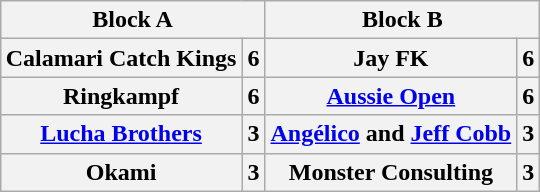<table class="wikitable" style="margin: 1em auto 1em auto">
<tr>
<th colspan="2">Block A</th>
<th colspan="2">Block B</th>
</tr>
<tr>
<th>Calamari Catch Kings<br></th>
<th>6</th>
<th>Jay FK<br></th>
<th>6</th>
</tr>
<tr>
<th>Ringkampf<br></th>
<th>6</th>
<th><a href='#'>Aussie Open</a><br></th>
<th>6</th>
</tr>
<tr>
<th><a href='#'>Lucha Brothers</a><br></th>
<th>3</th>
<th><a href='#'>Angélico</a> and <a href='#'>Jeff Cobb</a></th>
<th>3</th>
</tr>
<tr>
<th>Okami<br></th>
<th>3</th>
<th>Monster Consulting<br></th>
<th>3</th>
</tr>
</table>
